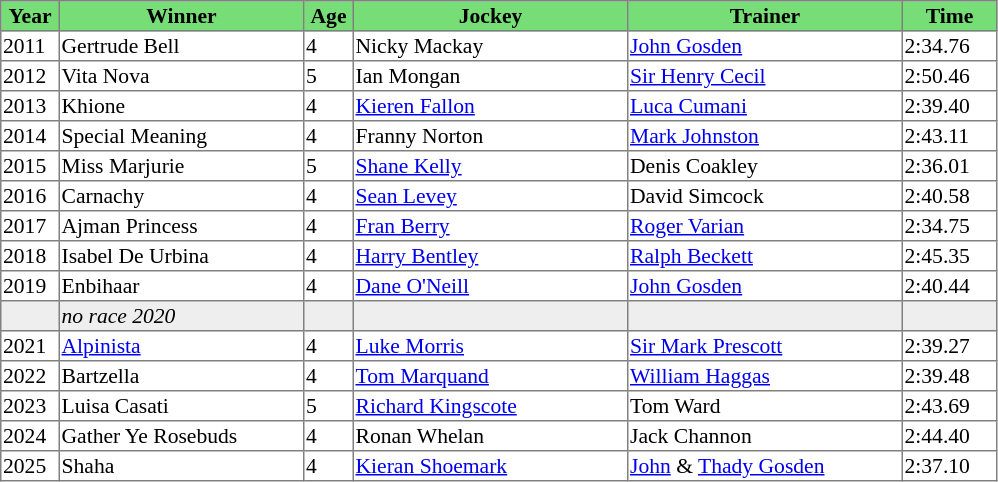<table class = "sortable" | border="1" style="border-collapse: collapse; font-size:90%">
<tr bgcolor="#77dd77" align="center">
<th style="width:36px"><strong>Year</strong></th>
<th style="width:160px"><strong>Winner</strong></th>
<th style="width:30px"><strong>Age</strong></th>
<th style="width:180px"><strong>Jockey</strong></th>
<th style="width:180px"><strong>Trainer</strong></th>
<th style="width:60px"><strong>Time</strong></th>
</tr>
<tr>
<td>2011</td>
<td>Gertrude Bell</td>
<td>4</td>
<td>Nicky Mackay</td>
<td><a href='#'>John Gosden</a></td>
<td>2:34.76</td>
</tr>
<tr>
<td>2012</td>
<td>Vita Nova</td>
<td>5</td>
<td>Ian Mongan</td>
<td><a href='#'>Sir Henry Cecil</a></td>
<td>2:50.46</td>
</tr>
<tr>
<td>2013</td>
<td>Khione</td>
<td>4</td>
<td><a href='#'>Kieren Fallon</a></td>
<td><a href='#'>Luca Cumani</a></td>
<td>2:39.40</td>
</tr>
<tr>
<td>2014</td>
<td>Special Meaning</td>
<td>4</td>
<td>Franny Norton</td>
<td><a href='#'>Mark Johnston</a></td>
<td>2:43.11</td>
</tr>
<tr>
<td>2015</td>
<td>Miss Marjurie</td>
<td>5</td>
<td><a href='#'>Shane Kelly</a></td>
<td>Denis Coakley</td>
<td>2:36.01</td>
</tr>
<tr>
<td>2016</td>
<td>Carnachy</td>
<td>4</td>
<td><a href='#'>Sean Levey</a></td>
<td>David Simcock</td>
<td>2:40.58</td>
</tr>
<tr>
<td>2017</td>
<td>Ajman Princess</td>
<td>4</td>
<td><a href='#'>Fran Berry</a></td>
<td><a href='#'>Roger Varian</a></td>
<td>2:34.75</td>
</tr>
<tr>
<td>2018</td>
<td>Isabel De Urbina</td>
<td>4</td>
<td><a href='#'>Harry Bentley</a></td>
<td><a href='#'>Ralph Beckett</a></td>
<td>2:45.35</td>
</tr>
<tr>
<td>2019</td>
<td>Enbihaar</td>
<td>4</td>
<td><a href='#'>Dane O'Neill</a></td>
<td><a href='#'>John Gosden</a></td>
<td>2:40.44</td>
</tr>
<tr bgcolor="#eeeeee">
<td data-sort-value="2020"></td>
<td><em>no race 2020</em> </td>
<td></td>
<td></td>
<td></td>
<td></td>
</tr>
<tr>
<td>2021</td>
<td><a href='#'>Alpinista</a></td>
<td>4</td>
<td><a href='#'>Luke Morris</a></td>
<td><a href='#'>Sir Mark Prescott</a></td>
<td>2:39.27</td>
</tr>
<tr>
<td>2022</td>
<td>Bartzella</td>
<td>4</td>
<td><a href='#'>Tom Marquand</a></td>
<td><a href='#'>William Haggas</a></td>
<td>2:39.48</td>
</tr>
<tr>
<td>2023</td>
<td>Luisa Casati</td>
<td>5</td>
<td><a href='#'>Richard Kingscote</a></td>
<td>Tom Ward</td>
<td>2:43.69</td>
</tr>
<tr>
<td>2024</td>
<td>Gather Ye Rosebuds</td>
<td>4</td>
<td>Ronan Whelan</td>
<td>Jack Channon</td>
<td>2:44.40</td>
</tr>
<tr>
<td>2025</td>
<td>Shaha</td>
<td>4</td>
<td><a href='#'>Kieran Shoemark</a></td>
<td><a href='#'>John</a> & <a href='#'>Thady Gosden</a></td>
<td>2:37.10</td>
</tr>
</table>
